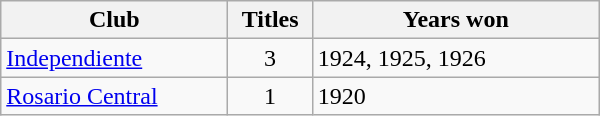<table class="wikitable sortable" style="text-align:left" width="400">
<tr>
<th width=150px>Club</th>
<th width=50px>Titles</th>
<th width=200px>Years won</th>
</tr>
<tr>
<td><a href='#'>Independiente</a></td>
<td align="center">3</td>
<td>1924, 1925, 1926</td>
</tr>
<tr>
<td><a href='#'>Rosario Central</a></td>
<td align="center">1</td>
<td>1920</td>
</tr>
</table>
